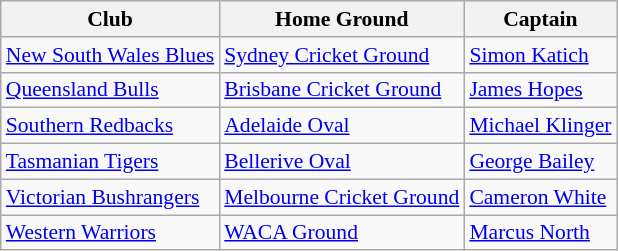<table class="wikitable" style="font-size:90%;">
<tr>
<th>Club</th>
<th>Home Ground</th>
<th>Captain</th>
</tr>
<tr>
<td><a href='#'>New South Wales Blues</a></td>
<td><a href='#'>Sydney Cricket Ground</a></td>
<td><a href='#'>Simon Katich</a></td>
</tr>
<tr>
<td><a href='#'>Queensland Bulls</a></td>
<td><a href='#'>Brisbane Cricket Ground</a></td>
<td><a href='#'>James Hopes</a></td>
</tr>
<tr>
<td><a href='#'>Southern Redbacks</a></td>
<td><a href='#'>Adelaide Oval</a></td>
<td><a href='#'>Michael Klinger</a></td>
</tr>
<tr>
<td><a href='#'>Tasmanian Tigers</a></td>
<td><a href='#'>Bellerive Oval</a></td>
<td><a href='#'>George Bailey</a></td>
</tr>
<tr>
<td><a href='#'>Victorian Bushrangers</a></td>
<td><a href='#'>Melbourne Cricket Ground</a></td>
<td><a href='#'>Cameron White</a></td>
</tr>
<tr>
<td><a href='#'>Western Warriors</a></td>
<td><a href='#'>WACA Ground</a></td>
<td><a href='#'>Marcus North</a></td>
</tr>
</table>
